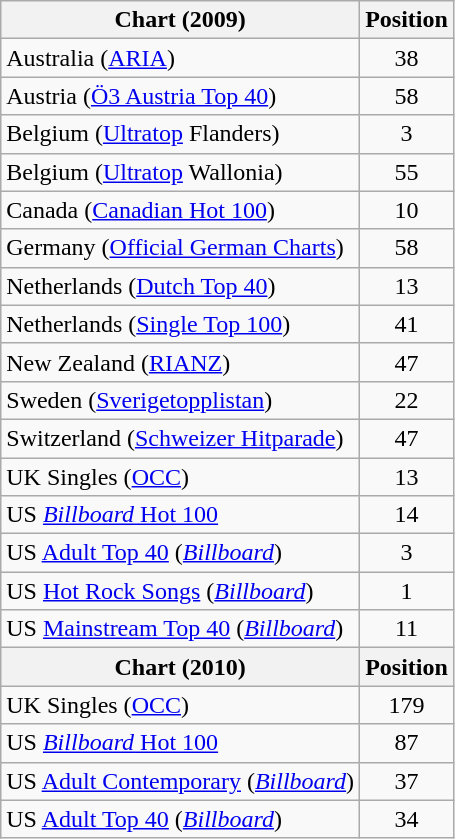<table class="wikitable sortable">
<tr>
<th>Chart (2009)</th>
<th>Position</th>
</tr>
<tr>
<td>Australia (<a href='#'>ARIA</a>)</td>
<td style="text-align:center;">38</td>
</tr>
<tr>
<td>Austria (<a href='#'>Ö3 Austria Top 40</a>)</td>
<td style="text-align:center;">58</td>
</tr>
<tr>
<td>Belgium (<a href='#'>Ultratop</a> Flanders)</td>
<td style="text-align:center;">3</td>
</tr>
<tr>
<td>Belgium (<a href='#'>Ultratop</a> Wallonia)</td>
<td style="text-align:center;">55</td>
</tr>
<tr>
<td>Canada (<a href='#'>Canadian Hot 100</a>)</td>
<td style="text-align:center;">10</td>
</tr>
<tr>
<td>Germany (<a href='#'>Official German Charts</a>)</td>
<td style="text-align:center;">58</td>
</tr>
<tr>
<td>Netherlands (<a href='#'>Dutch Top 40</a>)</td>
<td style="text-align:center;">13</td>
</tr>
<tr>
<td>Netherlands (<a href='#'>Single Top 100</a>)</td>
<td style="text-align:center;">41</td>
</tr>
<tr>
<td>New Zealand (<a href='#'>RIANZ</a>)</td>
<td style="text-align:center;">47</td>
</tr>
<tr>
<td>Sweden (<a href='#'>Sverigetopplistan</a>)</td>
<td style="text-align:center;">22</td>
</tr>
<tr>
<td>Switzerland (<a href='#'>Schweizer Hitparade</a>)</td>
<td style="text-align:center;">47</td>
</tr>
<tr>
<td>UK Singles (<a href='#'>OCC</a>)</td>
<td style="text-align:center;">13</td>
</tr>
<tr>
<td>US <a href='#'><em>Billboard</em> Hot 100</a></td>
<td style="text-align:center;">14</td>
</tr>
<tr>
<td>US <a href='#'>Adult Top 40</a> (<em><a href='#'>Billboard</a></em>)</td>
<td style="text-align:center;">3</td>
</tr>
<tr>
<td>US <a href='#'>Hot Rock Songs</a> (<em><a href='#'>Billboard</a></em>)</td>
<td style="text-align:center;">1</td>
</tr>
<tr>
<td>US <a href='#'>Mainstream Top 40</a> (<em><a href='#'>Billboard</a></em>)</td>
<td style="text-align:center;">11</td>
</tr>
<tr>
<th>Chart (2010)</th>
<th>Position</th>
</tr>
<tr>
<td>UK Singles (<a href='#'>OCC</a>)</td>
<td style="text-align:center;">179</td>
</tr>
<tr>
<td>US <a href='#'><em>Billboard</em> Hot 100</a></td>
<td style="text-align:center;">87</td>
</tr>
<tr>
<td>US <a href='#'>Adult Contemporary</a> (<em><a href='#'>Billboard</a></em>)</td>
<td style="text-align:center;">37</td>
</tr>
<tr>
<td>US <a href='#'>Adult Top 40</a> (<em><a href='#'>Billboard</a></em>)</td>
<td style="text-align:center;">34</td>
</tr>
</table>
